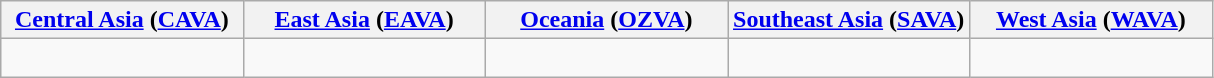<table class="wikitable">
<tr>
<th style="width:20%;"><a href='#'>Central Asia</a> (<a href='#'>CAVA</a>)</th>
<th style="width:20%;"><a href='#'>East Asia</a> (<a href='#'>EAVA</a>)</th>
<th style="width:20%;"><a href='#'>Oceania</a> (<a href='#'>OZVA</a>)</th>
<th style="width:20%;"><a href='#'>Southeast Asia</a> (<a href='#'>SAVA</a>)</th>
<th style="width:20%;"><a href='#'>West Asia</a> (<a href='#'>WAVA</a>)</th>
</tr>
<tr>
<td valign=top><br></td>
<td valign=top><br></td>
<td valign=top></td>
<td valign=top><br></td>
<td valign=top></td>
</tr>
</table>
